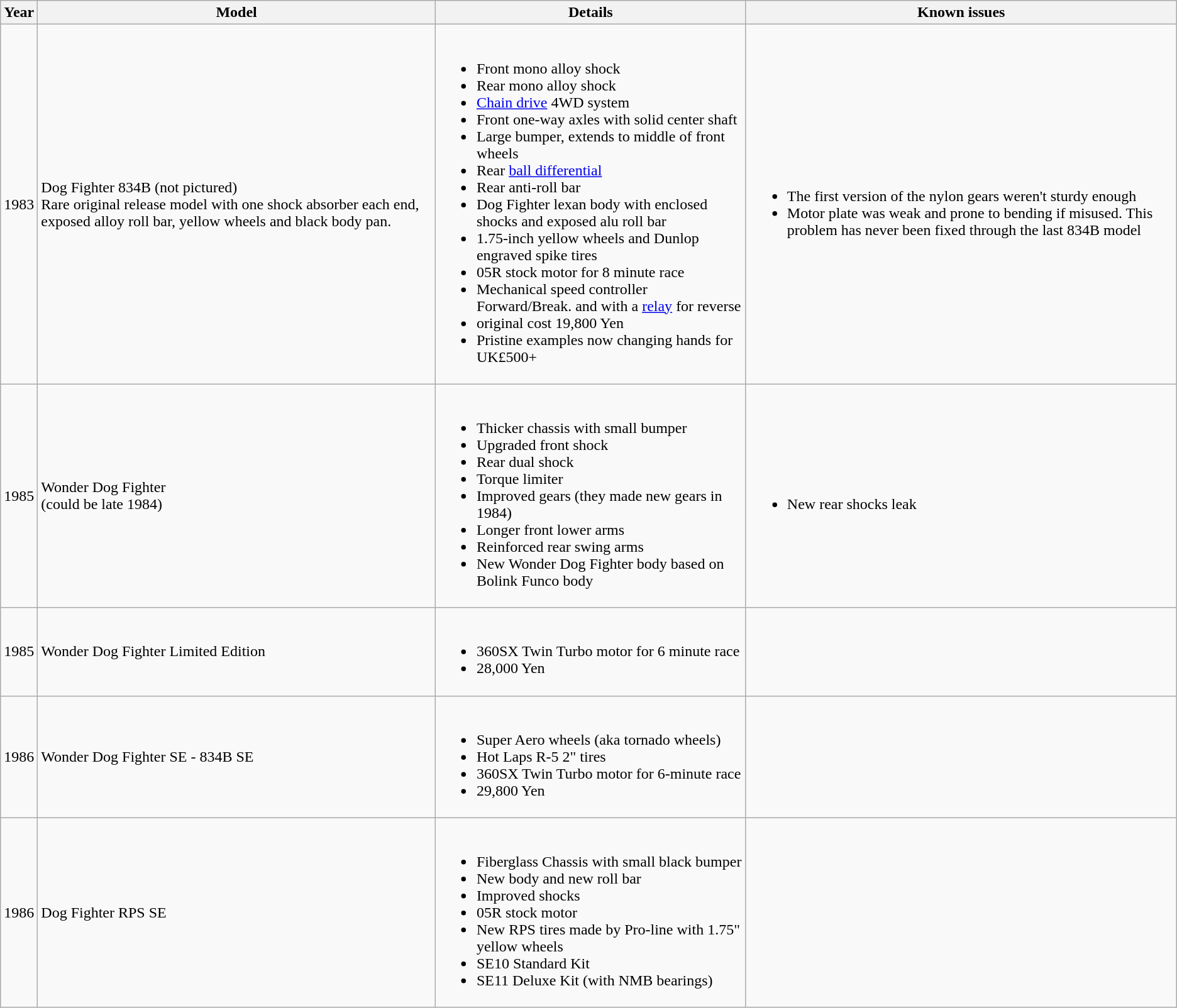<table class="wikitable">
<tr>
<th>Year</th>
<th>Model</th>
<th>Details</th>
<th>Known issues</th>
</tr>
<tr>
<td>1983</td>
<td>Dog Fighter 834B (not pictured)<br>Rare original release model with one shock absorber each end, exposed alloy roll bar, yellow wheels and black body pan.</td>
<td><br><ul><li>Front mono alloy shock</li><li>Rear mono alloy shock</li><li><a href='#'>Chain drive</a> 4WD system</li><li>Front one-way axles with solid center shaft</li><li>Large bumper, extends to middle of front wheels</li><li>Rear <a href='#'>ball differential</a></li><li>Rear anti-roll bar</li><li>Dog Fighter lexan body with enclosed shocks and exposed alu roll bar</li><li>1.75-inch yellow wheels and Dunlop engraved spike tires</li><li>05R stock motor for 8 minute race</li><li>Mechanical speed controller Forward/Break. and with a <a href='#'>relay</a> for reverse</li><li>original cost 19,800 Yen</li><li>Pristine examples now changing hands for UK£500+</li></ul></td>
<td><br><ul><li>The first version of the nylon gears weren't sturdy enough</li><li>Motor plate was weak and prone to bending if misused. This problem has never been fixed through the last 834B model</li></ul></td>
</tr>
<tr>
<td>1985</td>
<td>Wonder Dog Fighter<br>(could be late 1984)</td>
<td><br><ul><li>Thicker chassis with small bumper</li><li>Upgraded front shock</li><li>Rear dual shock</li><li>Torque limiter</li><li>Improved gears (they made new gears in 1984)</li><li>Longer front lower arms</li><li>Reinforced rear swing arms</li><li>New Wonder Dog Fighter body based on Bolink Funco body</li></ul></td>
<td><br><ul><li>New rear shocks leak</li></ul></td>
</tr>
<tr>
<td>1985</td>
<td>Wonder Dog Fighter Limited Edition</td>
<td><br><ul><li>360SX Twin Turbo motor for 6 minute race</li><li>28,000 Yen</li></ul></td>
<td></td>
</tr>
<tr>
<td>1986</td>
<td>Wonder Dog Fighter SE - 834B SE</td>
<td><br><ul><li>Super Aero wheels (aka tornado wheels)</li><li>Hot Laps R-5 2" tires</li><li>360SX Twin Turbo motor for 6-minute race</li><li>29,800 Yen</li></ul></td>
<td></td>
</tr>
<tr>
<td>1986</td>
<td>Dog Fighter RPS SE</td>
<td><br><ul><li>Fiberglass Chassis with small black bumper</li><li>New body and new roll bar</li><li>Improved shocks</li><li>05R stock motor</li><li>New RPS tires made by Pro-line with 1.75" yellow wheels</li><li>SE10 Standard Kit</li><li>SE11 Deluxe Kit (with NMB bearings)</li></ul></td>
<td></td>
</tr>
</table>
